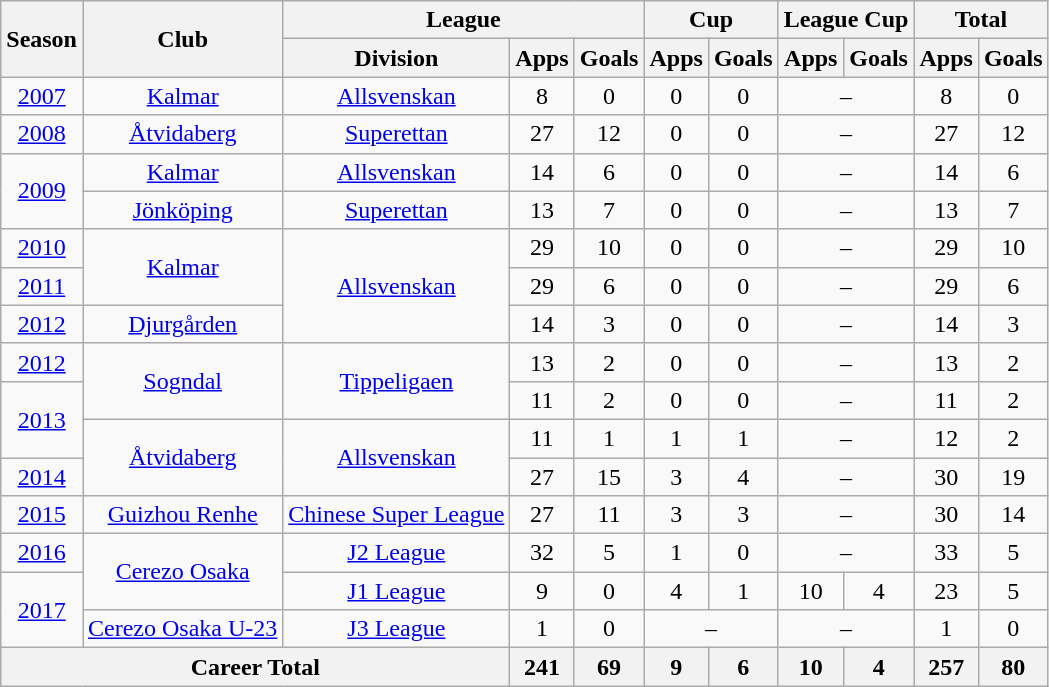<table class="wikitable" style="text-align: center;">
<tr>
<th rowspan="2">Season</th>
<th rowspan="2">Club</th>
<th colspan="3">League</th>
<th colspan="2">Cup</th>
<th colspan="2">League Cup</th>
<th colspan="2">Total</th>
</tr>
<tr>
<th>Division</th>
<th>Apps</th>
<th>Goals</th>
<th>Apps</th>
<th>Goals</th>
<th>Apps</th>
<th>Goals</th>
<th>Apps</th>
<th>Goals</th>
</tr>
<tr>
<td><a href='#'>2007</a></td>
<td rowspan="1" valign="center"><a href='#'>Kalmar</a></td>
<td rowspan="1" valign="center"><a href='#'>Allsvenskan</a></td>
<td>8</td>
<td>0</td>
<td>0</td>
<td>0</td>
<td colspan="2">–</td>
<td>8</td>
<td>0</td>
</tr>
<tr>
<td><a href='#'>2008</a></td>
<td rowspan="1" valign="center"><a href='#'>Åtvidaberg</a></td>
<td rowspan="1" valign="center"><a href='#'>Superettan</a></td>
<td>27</td>
<td>12</td>
<td>0</td>
<td>0</td>
<td colspan="2">–</td>
<td>27</td>
<td>12</td>
</tr>
<tr>
<td rowspan="2"><a href='#'>2009</a></td>
<td rowspan="1" valign="center"><a href='#'>Kalmar</a></td>
<td rowspan="1" valign="center"><a href='#'>Allsvenskan</a></td>
<td>14</td>
<td>6</td>
<td>0</td>
<td>0</td>
<td colspan="2">–</td>
<td>14</td>
<td>6</td>
</tr>
<tr>
<td rowspan="1" valign="center"><a href='#'>Jönköping</a></td>
<td rowspan="1" valign="center"><a href='#'>Superettan</a></td>
<td>13</td>
<td>7</td>
<td>0</td>
<td>0</td>
<td colspan="2">–</td>
<td>13</td>
<td>7</td>
</tr>
<tr>
<td><a href='#'>2010</a></td>
<td rowspan="2" valign="center"><a href='#'>Kalmar</a></td>
<td rowspan="3" valign="center"><a href='#'>Allsvenskan</a></td>
<td>29</td>
<td>10</td>
<td>0</td>
<td>0</td>
<td colspan="2">–</td>
<td>29</td>
<td>10</td>
</tr>
<tr>
<td><a href='#'>2011</a></td>
<td>29</td>
<td>6</td>
<td>0</td>
<td>0</td>
<td colspan="2">–</td>
<td>29</td>
<td>6</td>
</tr>
<tr>
<td><a href='#'>2012</a></td>
<td rowspan="1" valign="center"><a href='#'>Djurgården</a></td>
<td>14</td>
<td>3</td>
<td>0</td>
<td>0</td>
<td colspan="2">–</td>
<td>14</td>
<td>3</td>
</tr>
<tr>
<td><a href='#'>2012</a></td>
<td rowspan="2" valign="center"><a href='#'>Sogndal</a></td>
<td rowspan="2" valign="center"><a href='#'>Tippeligaen</a></td>
<td>13</td>
<td>2</td>
<td>0</td>
<td>0</td>
<td colspan="2">–</td>
<td>13</td>
<td>2</td>
</tr>
<tr>
<td rowspan="2"><a href='#'>2013</a></td>
<td>11</td>
<td>2</td>
<td>0</td>
<td>0</td>
<td colspan="2">–</td>
<td>11</td>
<td>2</td>
</tr>
<tr>
<td rowspan="2" valign="center"><a href='#'>Åtvidaberg</a></td>
<td rowspan="2" valign="center"><a href='#'>Allsvenskan</a></td>
<td>11</td>
<td>1</td>
<td>1</td>
<td>1</td>
<td colspan="2">–</td>
<td>12</td>
<td>2</td>
</tr>
<tr>
<td><a href='#'>2014</a></td>
<td>27</td>
<td>15</td>
<td>3</td>
<td>4</td>
<td colspan="2">–</td>
<td>30</td>
<td>19</td>
</tr>
<tr>
<td><a href='#'>2015</a></td>
<td rowspan="1" valign="center"><a href='#'>Guizhou Renhe</a></td>
<td rowspan="1" valign="center"><a href='#'>Chinese Super League</a></td>
<td>27</td>
<td>11</td>
<td>3</td>
<td>3</td>
<td colspan="2">–</td>
<td>30</td>
<td>14</td>
</tr>
<tr>
<td><a href='#'>2016</a></td>
<td rowspan="2" valign="center"><a href='#'>Cerezo Osaka</a></td>
<td rowspan="1" valign="center"><a href='#'>J2 League</a></td>
<td>32</td>
<td>5</td>
<td>1</td>
<td>0</td>
<td colspan="2">–</td>
<td>33</td>
<td>5</td>
</tr>
<tr>
<td rowspan="2"><a href='#'>2017</a></td>
<td rowspan="1" valign="center"><a href='#'>J1 League</a></td>
<td>9</td>
<td>0</td>
<td>4</td>
<td>1</td>
<td>10</td>
<td>4</td>
<td>23</td>
<td>5</td>
</tr>
<tr>
<td><a href='#'>Cerezo Osaka U-23</a></td>
<td rowspan="1" valign="center"><a href='#'>J3 League</a></td>
<td>1</td>
<td>0</td>
<td colspan="2">–</td>
<td colspan="2">–</td>
<td>1</td>
<td>0</td>
</tr>
<tr>
<th colspan="3">Career Total</th>
<th>241</th>
<th>69</th>
<th>9</th>
<th>6</th>
<th>10</th>
<th>4</th>
<th>257</th>
<th>80</th>
</tr>
</table>
